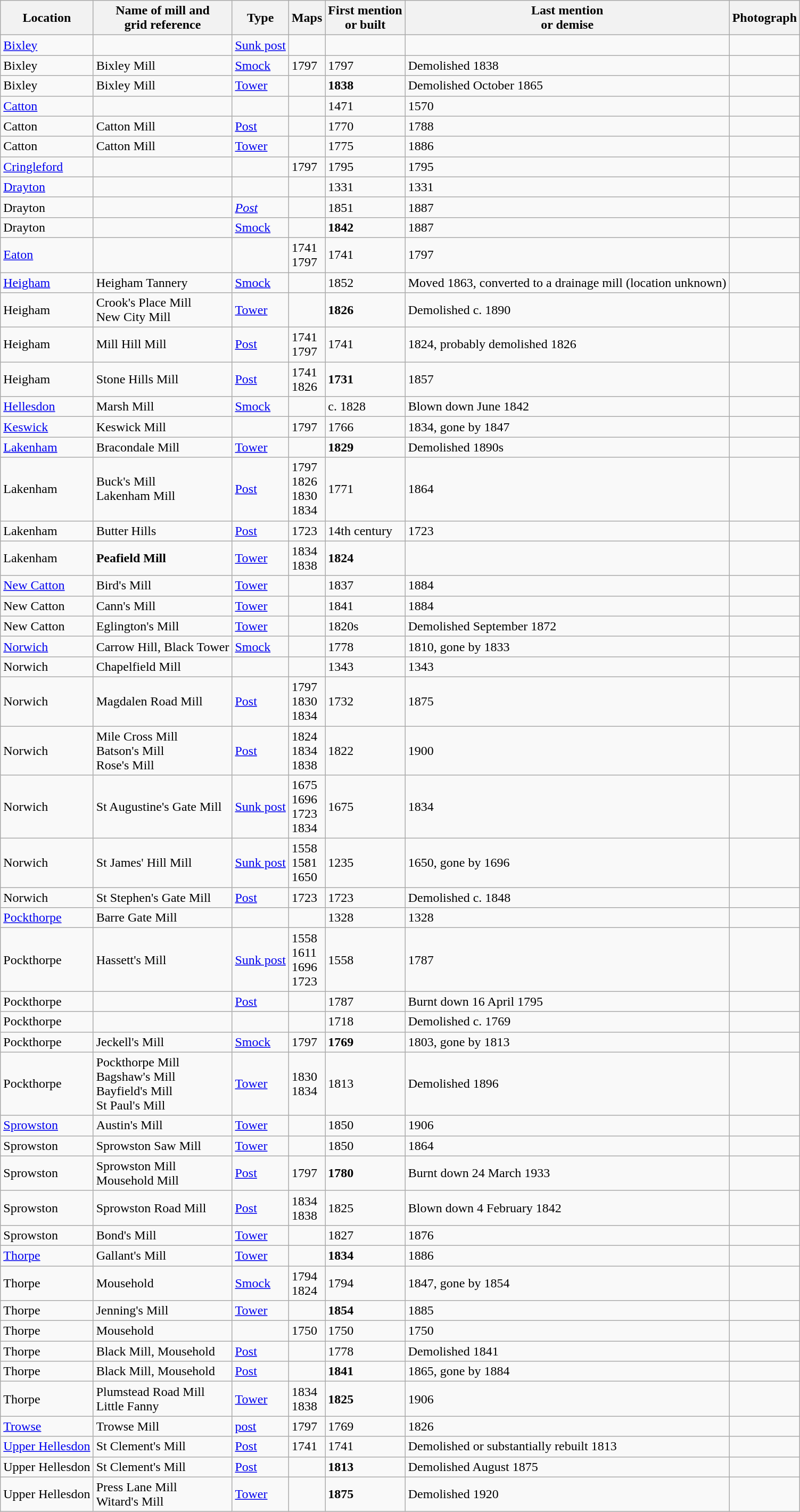<table class="wikitable">
<tr>
<th>Location</th>
<th>Name of mill and<br>grid reference</th>
<th>Type</th>
<th>Maps</th>
<th>First mention<br>or built</th>
<th>Last mention<br> or demise</th>
<th>Photograph</th>
</tr>
<tr>
<td><a href='#'>Bixley</a></td>
<td></td>
<td><a href='#'>Sunk post</a></td>
<td></td>
<td></td>
<td></td>
<td></td>
</tr>
<tr>
<td>Bixley</td>
<td>Bixley Mill<br></td>
<td><a href='#'>Smock</a></td>
<td>1797</td>
<td>1797</td>
<td>Demolished 1838<br></td>
<td></td>
</tr>
<tr>
<td>Bixley</td>
<td>Bixley Mill<br></td>
<td><a href='#'>Tower</a></td>
<td></td>
<td><strong>1838</strong></td>
<td>Demolished October 1865<br></td>
<td></td>
</tr>
<tr>
<td><a href='#'>Catton</a></td>
<td></td>
<td></td>
<td></td>
<td>1471</td>
<td>1570<br></td>
<td></td>
</tr>
<tr>
<td>Catton</td>
<td>Catton Mill<br></td>
<td><a href='#'>Post</a></td>
<td></td>
<td>1770</td>
<td>1788<br></td>
<td></td>
</tr>
<tr>
<td>Catton</td>
<td>Catton Mill<br></td>
<td><a href='#'>Tower</a></td>
<td></td>
<td>1775</td>
<td>1886<br></td>
<td></td>
</tr>
<tr>
<td><a href='#'>Cringleford</a></td>
<td></td>
<td></td>
<td>1797</td>
<td>1795</td>
<td>1795<br></td>
<td></td>
</tr>
<tr>
<td><a href='#'>Drayton</a></td>
<td></td>
<td></td>
<td></td>
<td>1331</td>
<td>1331<br></td>
<td></td>
</tr>
<tr>
<td>Drayton</td>
<td></td>
<td><em><a href='#'>Post</a></em></td>
<td></td>
<td>1851</td>
<td>1887<br></td>
<td></td>
</tr>
<tr>
<td>Drayton</td>
<td></td>
<td><a href='#'>Smock</a></td>
<td></td>
<td><strong>1842</strong></td>
<td>1887<br></td>
<td></td>
</tr>
<tr>
<td><a href='#'>Eaton</a></td>
<td></td>
<td></td>
<td>1741<br>1797</td>
<td>1741</td>
<td>1797<br></td>
<td></td>
</tr>
<tr>
<td><a href='#'>Heigham</a></td>
<td>Heigham Tannery<br></td>
<td><a href='#'>Smock</a></td>
<td></td>
<td>1852</td>
<td>Moved 1863, converted to a drainage mill (location unknown)<br></td>
<td></td>
</tr>
<tr>
<td>Heigham</td>
<td>Crook's Place Mill<br>New City Mill<br></td>
<td><a href='#'>Tower</a></td>
<td></td>
<td><strong>1826</strong></td>
<td>Demolished c. 1890<br></td>
<td></td>
</tr>
<tr>
<td>Heigham</td>
<td>Mill Hill Mill<br></td>
<td><a href='#'>Post</a></td>
<td>1741<br>1797</td>
<td>1741</td>
<td>1824, probably demolished 1826<br></td>
<td></td>
</tr>
<tr>
<td>Heigham</td>
<td>Stone Hills Mill<br></td>
<td><a href='#'>Post</a></td>
<td>1741<br>1826</td>
<td><strong>1731</strong></td>
<td>1857<br></td>
<td></td>
</tr>
<tr>
<td><a href='#'>Hellesdon</a></td>
<td>Marsh Mill<br></td>
<td><a href='#'>Smock</a></td>
<td></td>
<td>c. 1828</td>
<td>Blown down June 1842<br></td>
<td></td>
</tr>
<tr>
<td><a href='#'>Keswick</a></td>
<td>Keswick Mill<br></td>
<td></td>
<td>1797<br></td>
<td>1766</td>
<td>1834, gone by 1847<br></td>
<td></td>
</tr>
<tr>
<td><a href='#'>Lakenham</a></td>
<td>Bracondale Mill<br></td>
<td><a href='#'>Tower</a></td>
<td></td>
<td><strong>1829</strong></td>
<td>Demolished 1890s<br></td>
<td></td>
</tr>
<tr>
<td>Lakenham</td>
<td>Buck's Mill<br>Lakenham Mill<br></td>
<td><a href='#'>Post</a></td>
<td>1797<br>1826<br>1830<br>1834</td>
<td>1771</td>
<td>1864<br></td>
<td></td>
</tr>
<tr>
<td>Lakenham</td>
<td>Butter Hills<br></td>
<td><a href='#'>Post</a></td>
<td>1723</td>
<td>14th century</td>
<td>1723<br></td>
<td></td>
</tr>
<tr>
<td>Lakenham</td>
<td><strong>Peafield Mill</strong><br></td>
<td><a href='#'>Tower</a></td>
<td>1834<br>1838</td>
<td><strong>1824</strong></td>
<td></td>
<td></td>
</tr>
<tr>
<td><a href='#'>New Catton</a></td>
<td>Bird's Mill<br></td>
<td><a href='#'>Tower</a></td>
<td></td>
<td>1837</td>
<td>1884<br></td>
<td></td>
</tr>
<tr>
<td>New Catton</td>
<td>Cann's Mill<br></td>
<td><a href='#'>Tower</a></td>
<td></td>
<td>1841</td>
<td>1884<br></td>
<td></td>
</tr>
<tr>
<td>New Catton</td>
<td>Eglington's Mill<br></td>
<td><a href='#'>Tower</a></td>
<td></td>
<td>1820s</td>
<td>Demolished September 1872<br></td>
<td></td>
</tr>
<tr>
<td><a href='#'>Norwich</a></td>
<td>Carrow Hill, Black Tower<br></td>
<td><a href='#'>Smock</a></td>
<td></td>
<td>1778</td>
<td>1810, gone by 1833<br></td>
<td></td>
</tr>
<tr>
<td>Norwich</td>
<td>Chapelfield Mill<br></td>
<td></td>
<td></td>
<td>1343</td>
<td>1343<br></td>
<td></td>
</tr>
<tr>
<td>Norwich</td>
<td>Magdalen Road Mill<br></td>
<td><a href='#'>Post</a></td>
<td>1797<br>1830<br>1834</td>
<td>1732</td>
<td>1875<br></td>
<td></td>
</tr>
<tr>
<td>Norwich</td>
<td>Mile Cross Mill<br>Batson's Mill<br>Rose's Mill<br></td>
<td><a href='#'>Post</a></td>
<td>1824<br>1834<br>1838</td>
<td>1822</td>
<td>1900<br></td>
<td></td>
</tr>
<tr>
<td>Norwich</td>
<td>St Augustine's Gate Mill<br></td>
<td><a href='#'>Sunk post</a></td>
<td>1675<br>1696<br>1723<br>1834</td>
<td>1675</td>
<td>1834<br></td>
<td></td>
</tr>
<tr>
<td>Norwich</td>
<td>St James' Hill Mill<br></td>
<td><a href='#'>Sunk post</a></td>
<td>1558<br>1581<br>1650</td>
<td>1235</td>
<td>1650, gone by 1696<br></td>
<td></td>
</tr>
<tr>
<td>Norwich</td>
<td>St Stephen's Gate Mill<br></td>
<td><a href='#'>Post</a></td>
<td>1723</td>
<td>1723</td>
<td>Demolished c. 1848<br></td>
<td></td>
</tr>
<tr>
<td><a href='#'>Pockthorpe</a></td>
<td>Barre Gate Mill<br></td>
<td></td>
<td></td>
<td>1328</td>
<td>1328<br></td>
<td></td>
</tr>
<tr>
<td>Pockthorpe</td>
<td>Hassett's Mill<br></td>
<td><a href='#'>Sunk post</a></td>
<td>1558<br>1611<br>1696<br>1723</td>
<td>1558</td>
<td>1787<br></td>
<td></td>
</tr>
<tr>
<td>Pockthorpe</td>
<td></td>
<td><a href='#'>Post</a></td>
<td></td>
<td>1787</td>
<td>Burnt down 16 April 1795<br></td>
<td></td>
</tr>
<tr>
<td>Pockthorpe</td>
<td></td>
<td></td>
<td></td>
<td>1718</td>
<td>Demolished c. 1769<br></td>
<td></td>
</tr>
<tr>
<td>Pockthorpe</td>
<td>Jeckell's Mill<br></td>
<td><a href='#'>Smock</a></td>
<td>1797</td>
<td><strong>1769</strong></td>
<td>1803, gone by 1813<br></td>
<td></td>
</tr>
<tr>
<td>Pockthorpe</td>
<td>Pockthorpe Mill<br>Bagshaw's Mill<br>Bayfield's Mill<br>St Paul's Mill<br></td>
<td><a href='#'>Tower</a></td>
<td>1830<br>1834</td>
<td>1813</td>
<td>Demolished 1896<br></td>
<td></td>
</tr>
<tr>
<td><a href='#'>Sprowston</a></td>
<td>Austin's Mill<br></td>
<td><a href='#'>Tower</a></td>
<td></td>
<td>1850</td>
<td>1906<br></td>
<td></td>
</tr>
<tr>
<td>Sprowston</td>
<td>Sprowston Saw Mill<br></td>
<td><a href='#'>Tower</a></td>
<td></td>
<td>1850</td>
<td>1864<br></td>
<td></td>
</tr>
<tr>
<td>Sprowston</td>
<td>Sprowston Mill<br>Mousehold Mill<br></td>
<td><a href='#'>Post</a></td>
<td>1797</td>
<td><strong>1780</strong></td>
<td>Burnt down 24 March 1933<br></td>
<td></td>
</tr>
<tr>
<td>Sprowston</td>
<td>Sprowston Road Mill<br></td>
<td><a href='#'>Post</a></td>
<td>1834<br>1838</td>
<td>1825</td>
<td>Blown down 4 February 1842<br></td>
<td></td>
</tr>
<tr>
<td>Sprowston</td>
<td>Bond's Mill<br></td>
<td><a href='#'>Tower</a></td>
<td></td>
<td>1827</td>
<td>1876<br></td>
<td></td>
</tr>
<tr>
<td><a href='#'>Thorpe</a></td>
<td>Gallant's Mill<br></td>
<td><a href='#'>Tower</a></td>
<td></td>
<td><strong>1834</strong></td>
<td>1886<br></td>
<td></td>
</tr>
<tr>
<td>Thorpe</td>
<td>Mousehold<br></td>
<td><a href='#'>Smock</a></td>
<td>1794<br>1824</td>
<td>1794</td>
<td>1847, gone by 1854<br></td>
<td></td>
</tr>
<tr>
<td>Thorpe</td>
<td>Jenning's Mill<br></td>
<td><a href='#'>Tower</a></td>
<td></td>
<td><strong>1854</strong></td>
<td>1885<br></td>
<td></td>
</tr>
<tr>
<td>Thorpe</td>
<td>Mousehold<br></td>
<td></td>
<td>1750</td>
<td>1750</td>
<td>1750<br></td>
<td></td>
</tr>
<tr>
<td>Thorpe</td>
<td>Black Mill, Mousehold<br></td>
<td><a href='#'>Post</a></td>
<td></td>
<td>1778</td>
<td>Demolished 1841<br></td>
<td></td>
</tr>
<tr>
<td>Thorpe</td>
<td>Black Mill, Mousehold<br></td>
<td><a href='#'>Post</a></td>
<td></td>
<td><strong>1841</strong></td>
<td>1865, gone by 1884<br></td>
<td></td>
</tr>
<tr>
<td>Thorpe</td>
<td>Plumstead Road Mill<br>Little Fanny<br></td>
<td><a href='#'>Tower</a></td>
<td>1834<br>1838</td>
<td><strong>1825</strong></td>
<td>1906<br></td>
<td></td>
</tr>
<tr>
<td><a href='#'>Trowse</a></td>
<td>Trowse Mill<br></td>
<td><a href='#'>post</a></td>
<td>1797</td>
<td>1769</td>
<td>1826<br></td>
<td></td>
</tr>
<tr>
<td><a href='#'>Upper Hellesdon</a></td>
<td>St Clement's Mill<br></td>
<td><a href='#'>Post</a></td>
<td>1741</td>
<td>1741</td>
<td>Demolished or substantially rebuilt 1813<br></td>
<td></td>
</tr>
<tr>
<td>Upper Hellesdon</td>
<td>St Clement's Mill<br></td>
<td><a href='#'>Post</a></td>
<td></td>
<td><strong>1813</strong></td>
<td>Demolished August 1875<br></td>
<td></td>
</tr>
<tr>
<td>Upper Hellesdon</td>
<td>Press Lane Mill<br>Witard's Mill<br></td>
<td><a href='#'>Tower</a></td>
<td></td>
<td><strong>1875</strong></td>
<td>Demolished 1920<br></td>
<td></td>
</tr>
</table>
